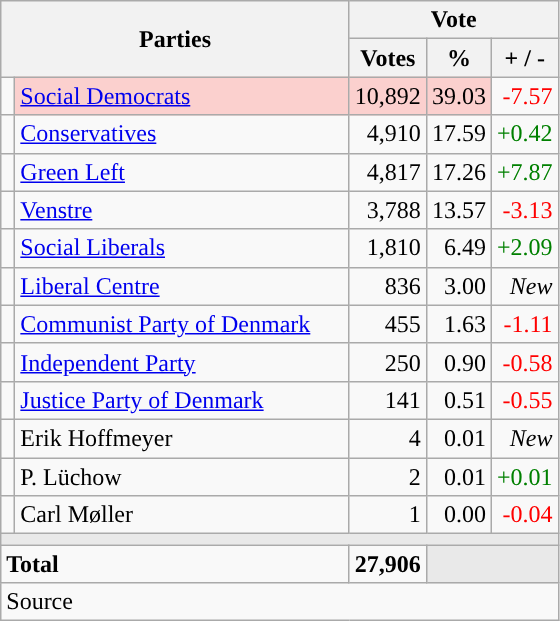<table class="wikitable" style="text-align:right;">
<tr>
<th style="text-align:centre;" rowspan="2" colspan="2" width="225">Parties</th>
<th colspan="3">Vote</th>
</tr>
<tr>
<th width="15">Votes</th>
<th width="15">%</th>
<th width="15">+ / -</th>
</tr>
<tr>
<td width="2" style="color:inherit;background:"></td>
<td bgcolor=#fbd0ce  align="left"><a href='#'>Social Democrats</a></td>
<td bgcolor=#fbd0ce>10,892</td>
<td bgcolor=#fbd0ce>39.03</td>
<td style=color:red;>-7.57</td>
</tr>
<tr>
<td width="2" style="color:inherit;background:"></td>
<td align="left"><a href='#'>Conservatives</a></td>
<td>4,910</td>
<td>17.59</td>
<td style=color:green;>+0.42</td>
</tr>
<tr>
<td width="2" style="color:inherit;background:"></td>
<td align="left"><a href='#'>Green Left</a></td>
<td>4,817</td>
<td>17.26</td>
<td style=color:green;>+7.87</td>
</tr>
<tr>
<td width="2" style="color:inherit;background:"></td>
<td align="left"><a href='#'>Venstre</a></td>
<td>3,788</td>
<td>13.57</td>
<td style=color:red;>-3.13</td>
</tr>
<tr>
<td width="2" style="color:inherit;background:"></td>
<td align="left"><a href='#'>Social Liberals</a></td>
<td>1,810</td>
<td>6.49</td>
<td style=color:green;>+2.09</td>
</tr>
<tr>
<td width="2" style="color:inherit;background:"></td>
<td align="left"><a href='#'>Liberal Centre</a></td>
<td>836</td>
<td>3.00</td>
<td><em>New</em></td>
</tr>
<tr>
<td width="2" style="color:inherit;background:"></td>
<td align="left"><a href='#'>Communist Party of Denmark</a></td>
<td>455</td>
<td>1.63</td>
<td style=color:red;>-1.11</td>
</tr>
<tr>
<td width="2" style="color:inherit;background:"></td>
<td align="left"><a href='#'>Independent Party</a></td>
<td>250</td>
<td>0.90</td>
<td style=color:red;>-0.58</td>
</tr>
<tr>
<td width="2" style="color:inherit;background:"></td>
<td align="left"><a href='#'>Justice Party of Denmark</a></td>
<td>141</td>
<td>0.51</td>
<td style=color:red;>-0.55</td>
</tr>
<tr>
<td width="2" style="color:inherit;background:"></td>
<td align="left">Erik Hoffmeyer</td>
<td>4</td>
<td>0.01</td>
<td><em>New</em></td>
</tr>
<tr>
<td width="2" style="color:inherit;background:"></td>
<td align="left">P. Lüchow</td>
<td>2</td>
<td>0.01</td>
<td style=color:green;>+0.01</td>
</tr>
<tr>
<td width="2" style="color:inherit;background:"></td>
<td align="left">Carl Møller</td>
<td>1</td>
<td>0.00</td>
<td style=color:red;>-0.04</td>
</tr>
<tr>
<td colspan="7" bgcolor="#E9E9E9"></td>
</tr>
<tr>
<td align="left" colspan="2"><strong>Total</strong></td>
<td><strong>27,906</strong></td>
<td bgcolor="#E9E9E9" colspan="2"></td>
</tr>
<tr>
<td align="left" colspan="6">Source</td>
</tr>
</table>
